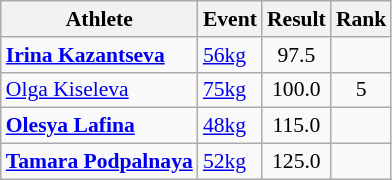<table class=wikitable style="font-size:90%">
<tr>
<th>Athlete</th>
<th>Event</th>
<th>Result</th>
<th>Rank</th>
</tr>
<tr>
<td><strong><a href='#'>Irina Kazantseva</a></strong></td>
<td><a href='#'>56kg</a></td>
<td style="text-align:center;">97.5</td>
<td style="text-align:center;"></td>
</tr>
<tr>
<td><a href='#'>Olga Kiseleva</a></td>
<td><a href='#'>75kg</a></td>
<td style="text-align:center;">100.0</td>
<td style="text-align:center;">5</td>
</tr>
<tr>
<td><strong><a href='#'>Olesya Lafina</a></strong></td>
<td><a href='#'>48kg</a></td>
<td style="text-align:center;">115.0</td>
<td style="text-align:center;"></td>
</tr>
<tr>
<td><strong><a href='#'>Tamara Podpalnaya</a></strong></td>
<td><a href='#'>52kg</a></td>
<td style="text-align:center;">125.0</td>
<td style="text-align:center;"></td>
</tr>
</table>
